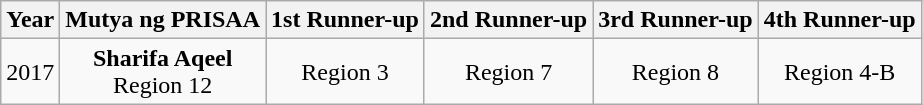<table class=wikitable>
<tr>
<th>Year</th>
<th>Mutya ng PRISAA</th>
<th>1st Runner-up</th>
<th>2nd Runner-up</th>
<th>3rd Runner-up</th>
<th>4th Runner-up</th>
</tr>
<tr>
<td>2017</td>
<td style="text-align:center;"><strong>Sharifa Aqeel</strong><br>Region 12</td>
<td style="text-align:center;">Region 3</td>
<td style="text-align:center;">Region 7</td>
<td style="text-align:center;">Region 8</td>
<td style="text-align:center;">Region 4-B</td>
</tr>
</table>
